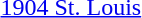<table>
<tr>
<td><a href='#'>1904 St. Louis</a><br></td>
<td></td>
<td></td>
<td></td>
</tr>
</table>
